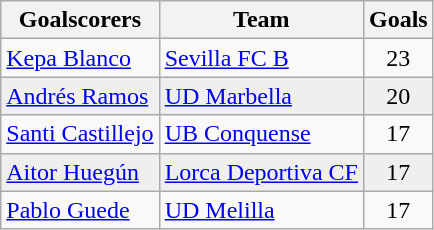<table class="wikitable sortable">
<tr>
<th>Goalscorers</th>
<th>Team</th>
<th>Goals</th>
</tr>
<tr>
<td> <a href='#'>Kepa Blanco</a></td>
<td><a href='#'>Sevilla FC B</a></td>
<td align=center>23</td>
</tr>
<tr style="background:#efefef;">
<td> <a href='#'>Andrés Ramos</a></td>
<td><a href='#'>UD Marbella</a></td>
<td align=center>20</td>
</tr>
<tr>
<td> <a href='#'>Santi Castillejo</a></td>
<td><a href='#'>UB Conquense</a></td>
<td align=center>17</td>
</tr>
<tr style="background:#efefef;">
<td> <a href='#'>Aitor Huegún</a></td>
<td><a href='#'>Lorca Deportiva CF</a></td>
<td align=center>17</td>
</tr>
<tr>
<td> <a href='#'>Pablo Guede</a></td>
<td><a href='#'>UD Melilla</a></td>
<td align=center>17</td>
</tr>
</table>
